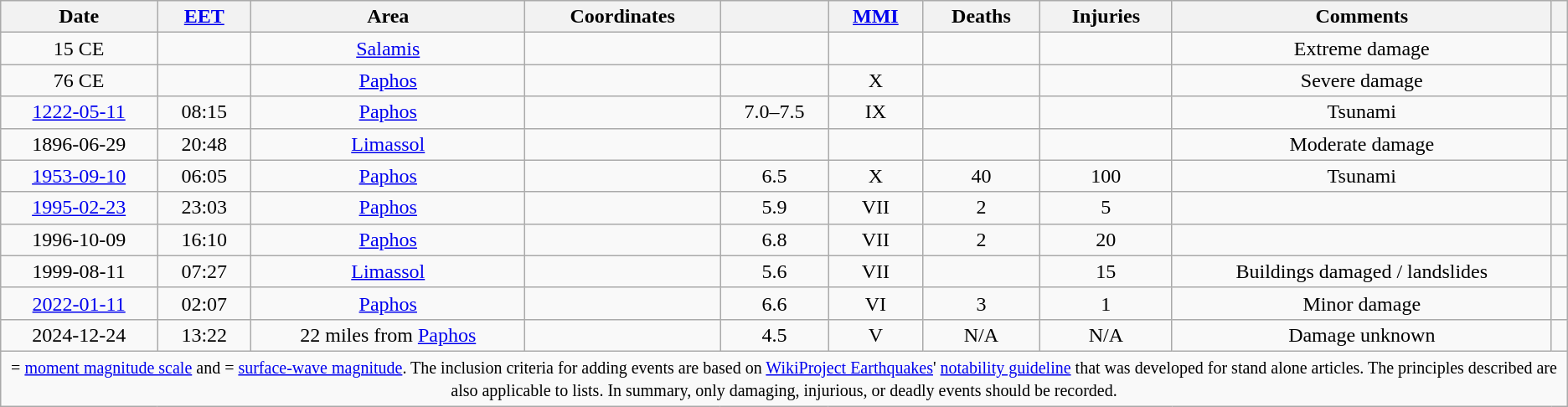<table class="wikitable sortable" style="text-align: center;">
<tr bgcolor="#ececec">
<th>Date</th>
<th><a href='#'>EET</a></th>
<th>Area</th>
<th>Coordinates</th>
<th></th>
<th><a href='#'>MMI</a></th>
<th>Deaths</th>
<th>Injuries</th>
<th scope="col" class="unsortable">Comments</th>
<th scope="col" class="unsortable"></th>
</tr>
<tr>
<td>15 CE</td>
<td></td>
<td><a href='#'>Salamis</a></td>
<td></td>
<td></td>
<td></td>
<td></td>
<td></td>
<td>Extreme damage</td>
<td></td>
</tr>
<tr>
<td>76 CE</td>
<td></td>
<td><a href='#'>Paphos</a></td>
<td></td>
<td></td>
<td>X</td>
<td></td>
<td></td>
<td>Severe damage</td>
<td></td>
</tr>
<tr>
<td><a href='#'>1222-05-11</a></td>
<td>08:15</td>
<td><a href='#'>Paphos</a></td>
<td></td>
<td>7.0–7.5</td>
<td>IX</td>
<td></td>
<td></td>
<td>Tsunami</td>
<td></td>
</tr>
<tr>
<td>1896-06-29</td>
<td>20:48</td>
<td><a href='#'>Limassol</a></td>
<td></td>
<td></td>
<td></td>
<td></td>
<td></td>
<td>Moderate damage</td>
<td></td>
</tr>
<tr>
<td><a href='#'>1953-09-10</a></td>
<td>06:05</td>
<td><a href='#'>Paphos</a></td>
<td></td>
<td>6.5 </td>
<td>X</td>
<td>40</td>
<td>100</td>
<td>Tsunami</td>
<td></td>
</tr>
<tr>
<td><a href='#'>1995-02-23</a></td>
<td>23:03</td>
<td><a href='#'>Paphos</a></td>
<td></td>
<td>5.9 </td>
<td>VII</td>
<td>2</td>
<td>5</td>
<td></td>
<td></td>
</tr>
<tr>
<td>1996-10-09</td>
<td>16:10</td>
<td><a href='#'>Paphos</a></td>
<td></td>
<td>6.8 </td>
<td>VII</td>
<td>2</td>
<td>20</td>
<td></td>
<td></td>
</tr>
<tr>
<td>1999-08-11</td>
<td>07:27</td>
<td><a href='#'>Limassol</a></td>
<td></td>
<td>5.6 </td>
<td>VII</td>
<td></td>
<td>15</td>
<td>Buildings damaged / landslides</td>
<td></td>
</tr>
<tr>
<td><a href='#'>2022-01-11</a></td>
<td>02:07</td>
<td><a href='#'>Paphos</a></td>
<td></td>
<td>6.6 </td>
<td>VI</td>
<td>3</td>
<td>1</td>
<td>Minor damage</td>
<td></td>
</tr>
<tr>
<td>2024-12-24</td>
<td>13:22</td>
<td>22 miles from <a href='#'>Paphos</a></td>
<td></td>
<td>4.5 </td>
<td>V</td>
<td>N/A</td>
<td>N/A</td>
<td>Damage unknown</td>
<td></td>
</tr>
<tr class="sortbottom">
<td colspan="10" style="text-align: center;"><small> = <a href='#'>moment magnitude scale</a> and  = <a href='#'>surface-wave magnitude</a>. The inclusion criteria for adding events are based on <a href='#'>WikiProject Earthquakes</a>' <a href='#'>notability guideline</a> that was developed for stand alone articles. The principles described are also applicable to lists. In summary, only damaging, injurious, or deadly events should be recorded.</small></td>
</tr>
</table>
